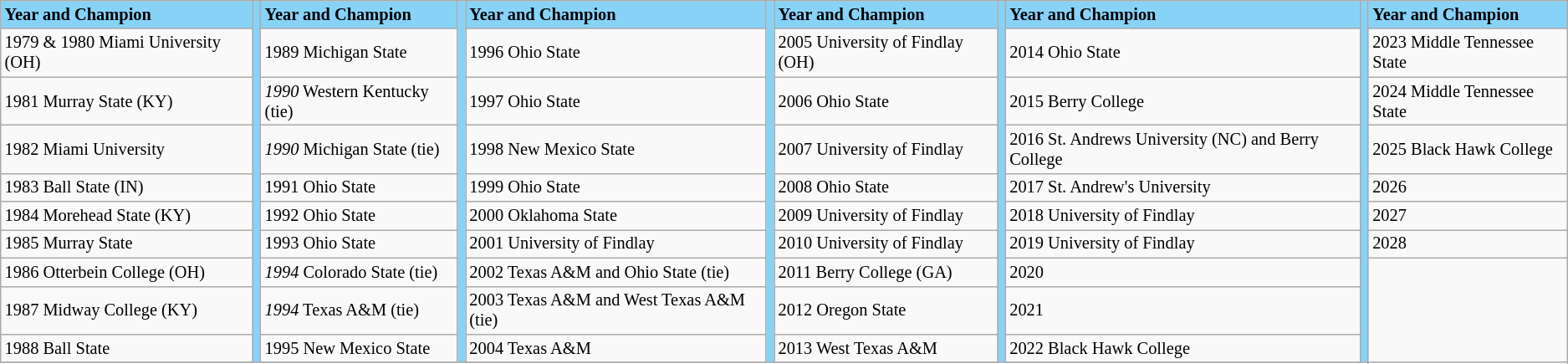<table class="wikitable" style="font-size:85%;">
<tr ! style="background-color: #87D3F8;">
<td><strong>Year and Champion</strong></td>
<td rowspan=11></td>
<td><strong>Year and Champion</strong></td>
<td rowspan=11></td>
<td><strong>Year and Champion</strong></td>
<td rowspan=11></td>
<td><strong>Year and Champion</strong></td>
<td rowspan=11></td>
<td><strong>Year and Champion</strong></td>
<td rowspan=11></td>
<td><strong>Year and Champion</strong></td>
</tr>
<tr --->
<td>1979 & 1980 Miami University (OH)</td>
<td>1989 Michigan State</td>
<td>1996 Ohio State</td>
<td>2005 University of Findlay (OH)</td>
<td>2014 Ohio State</td>
<td>2023 Middle Tennessee State</td>
</tr>
<tr --->
<td>1981 Murray State (KY)</td>
<td><em>1990</em> Western Kentucky (tie)</td>
<td>1997 Ohio State</td>
<td>2006 Ohio State</td>
<td>2015 Berry College</td>
<td>2024 Middle Tennessee State</td>
</tr>
<tr --->
<td>1982 Miami University</td>
<td><em>1990</em> Michigan State (tie)</td>
<td>1998 New Mexico State</td>
<td>2007 University of Findlay</td>
<td>2016 St. Andrews University (NC) and Berry College</td>
<td>2025 Black Hawk College</td>
</tr>
<tr --->
<td>1983 Ball State (IN)</td>
<td>1991 Ohio State</td>
<td>1999 Ohio State</td>
<td>2008 Ohio State</td>
<td>2017 St. Andrew's University</td>
<td>2026</td>
</tr>
<tr --->
<td>1984 Morehead State (KY)</td>
<td>1992 Ohio State</td>
<td>2000 Oklahoma State</td>
<td>2009 University of Findlay</td>
<td>2018 University of Findlay</td>
<td>2027</td>
</tr>
<tr --->
<td>1985 Murray State</td>
<td>1993 Ohio State</td>
<td>2001 University of Findlay</td>
<td>2010 University of Findlay</td>
<td>2019 University of Findlay</td>
<td>2028</td>
</tr>
<tr --->
<td>1986 Otterbein College (OH)</td>
<td><em>1994</em> Colorado State (tie)</td>
<td>2002 Texas A&M and Ohio State (tie)</td>
<td>2011 Berry College (GA)</td>
<td>2020</td>
</tr>
<tr --->
<td>1987 Midway College (KY)</td>
<td><em>1994</em> Texas A&M (tie)</td>
<td>2003 Texas A&M and West Texas A&M (tie)</td>
<td>2012 Oregon State</td>
<td>2021</td>
</tr>
<tr --->
<td>1988 Ball State</td>
<td>1995 New Mexico State</td>
<td>2004 Texas A&M</td>
<td>2013 West Texas A&M</td>
<td>2022 Black Hawk College</td>
</tr>
<tr --->
</tr>
</table>
